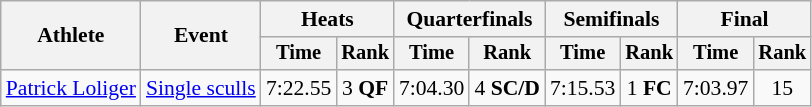<table class="wikitable" style="font-size:90%">
<tr>
<th rowspan="2">Athlete</th>
<th rowspan="2">Event</th>
<th colspan="2">Heats</th>
<th colspan="2">Quarterfinals</th>
<th colspan="2">Semifinals</th>
<th colspan="2">Final</th>
</tr>
<tr style="font-size:95%">
<th>Time</th>
<th>Rank</th>
<th>Time</th>
<th>Rank</th>
<th>Time</th>
<th>Rank</th>
<th>Time</th>
<th>Rank</th>
</tr>
<tr align=center>
<td align=left><a href='#'>Patrick Loliger</a></td>
<td align=left><a href='#'>Single sculls</a></td>
<td>7:22.55</td>
<td>3 <strong>QF</strong></td>
<td>7:04.30</td>
<td>4 <strong>SC/D</strong></td>
<td>7:15.53</td>
<td>1 <strong>FC</strong></td>
<td>7:03.97</td>
<td>15</td>
</tr>
</table>
